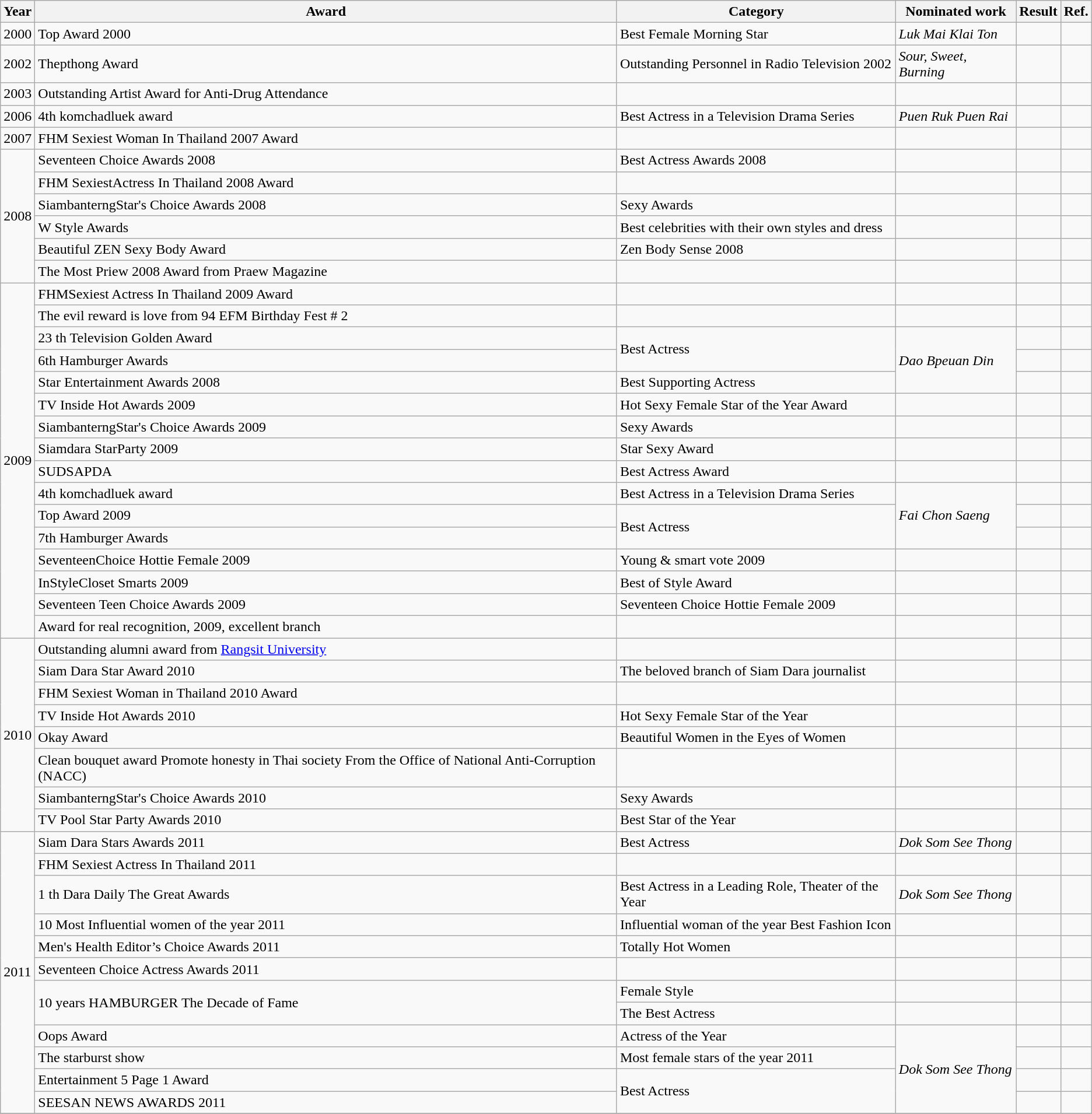<table class="wikitable">
<tr>
<th>Year</th>
<th>Award</th>
<th>Category</th>
<th>Nominated work</th>
<th>Result</th>
<th>Ref.</th>
</tr>
<tr>
<td rowspan="1">2000</td>
<td>Top Award 2000</td>
<td>Best Female Morning Star</td>
<td><em> Luk Mai Klai Ton</em></td>
<td></td>
<td></td>
</tr>
<tr>
<td rowspan="1">2002</td>
<td>Thepthong Award</td>
<td>Outstanding Personnel in Radio Television 2002</td>
<td><em> Sour, Sweet, Burning </em></td>
<td></td>
<td></td>
</tr>
<tr>
<td rowspan="1">2003</td>
<td>Outstanding Artist Award for Anti-Drug Attendance</td>
<td></td>
<td></td>
<td></td>
<td></td>
</tr>
<tr>
<td rowspan="1">2006</td>
<td>4th komchadluek award</td>
<td>Best  Actress in a Television Drama Series</td>
<td><em>Puen Ruk Puen Rai	</em></td>
<td></td>
<td></td>
</tr>
<tr>
<td rowspan="1">2007</td>
<td>FHM Sexiest Woman In Thailand 2007 Award</td>
<td></td>
<td></td>
<td></td>
<td></td>
</tr>
<tr>
<td rowspan="6">2008</td>
<td>Seventeen Choice Awards 2008</td>
<td>Best Actress Awards 2008</td>
<td></td>
<td></td>
<td></td>
</tr>
<tr>
<td>FHM SexiestActress In Thailand 2008 Award</td>
<td></td>
<td></td>
<td></td>
<td></td>
</tr>
<tr>
<td>SiambanterngStar's Choice Awards 2008</td>
<td>Sexy Awards</td>
<td></td>
<td></td>
<td></td>
</tr>
<tr>
<td>W Style Awards</td>
<td>Best celebrities with their own styles and dress</td>
<td></td>
<td></td>
<td></td>
</tr>
<tr>
<td>Beautiful ZEN Sexy Body Award</td>
<td>Zen Body Sense 2008</td>
<td></td>
<td></td>
<td></td>
</tr>
<tr>
<td>The Most Priew 2008 Award from Praew Magazine</td>
<td></td>
<td></td>
<td></td>
<td></td>
</tr>
<tr>
<td rowspan="16">2009</td>
<td>FHMSexiest Actress In Thailand 2009 Award</td>
<td></td>
<td></td>
<td></td>
<td></td>
</tr>
<tr>
<td>The evil reward is love from 94 EFM Birthday Fest # 2</td>
<td></td>
<td></td>
<td></td>
<td></td>
</tr>
<tr>
<td>23 th Television Golden Award</td>
<td rowspan="2">Best Actress</td>
<td rowspan="3"><em> Dao Bpeuan Din </em></td>
<td></td>
<td></td>
</tr>
<tr>
<td>6th Hamburger Awards</td>
<td></td>
<td></td>
</tr>
<tr>
<td>Star Entertainment Awards 2008</td>
<td>Best Supporting Actress</td>
<td></td>
<td></td>
</tr>
<tr>
<td>TV Inside Hot Awards 2009</td>
<td>Hot Sexy Female Star of the Year Award</td>
<td></td>
<td></td>
<td></td>
</tr>
<tr>
<td>SiambanterngStar's Choice Awards 2009</td>
<td>Sexy Awards</td>
<td></td>
<td></td>
<td></td>
</tr>
<tr>
<td>Siamdara StarParty 2009</td>
<td>Star Sexy Award</td>
<td></td>
<td></td>
<td></td>
</tr>
<tr>
<td>SUDSAPDA</td>
<td>Best Actress Award</td>
<td></td>
<td></td>
<td></td>
</tr>
<tr>
<td>4th komchadluek award</td>
<td>Best  Actress in a Television Drama Series</td>
<td rowspan="3"><em>Fai Chon Saeng</em></td>
<td></td>
<td></td>
</tr>
<tr>
<td>Top Award 2009</td>
<td rowspan="2">Best  Actress</td>
<td></td>
<td></td>
</tr>
<tr>
<td>7th Hamburger Awards</td>
<td></td>
<td></td>
</tr>
<tr>
<td>SeventeenChoice Hottie Female 2009</td>
<td>Young & smart vote 2009</td>
<td></td>
<td></td>
<td></td>
</tr>
<tr>
<td>InStyleCloset Smarts 2009</td>
<td>Best of Style Award</td>
<td></td>
<td></td>
<td></td>
</tr>
<tr>
<td>Seventeen Teen Choice Awards 2009</td>
<td>Seventeen Choice Hottie Female 2009</td>
<td></td>
<td></td>
<td></td>
</tr>
<tr>
<td>Award for real recognition, 2009, excellent branch</td>
<td></td>
<td></td>
<td></td>
<td></td>
</tr>
<tr>
<td rowspan="8">2010</td>
<td>Outstanding alumni award from <a href='#'>Rangsit University</a></td>
<td></td>
<td></td>
<td></td>
<td></td>
</tr>
<tr>
<td>Siam Dara Star Award 2010</td>
<td>The beloved branch of Siam Dara journalist</td>
<td></td>
<td></td>
<td></td>
</tr>
<tr>
<td>FHM Sexiest Woman in Thailand 2010 Award</td>
<td></td>
<td></td>
<td></td>
<td></td>
</tr>
<tr>
<td>TV Inside Hot Awards 2010</td>
<td>Hot Sexy Female Star of the Year</td>
<td></td>
<td></td>
<td></td>
</tr>
<tr>
<td>Okay Award</td>
<td>Beautiful Women in the Eyes of Women</td>
<td></td>
<td></td>
<td></td>
</tr>
<tr>
<td>Clean bouquet award Promote honesty in Thai society From the Office of National Anti-Corruption (NACC)</td>
<td></td>
<td></td>
<td></td>
<td></td>
</tr>
<tr>
<td>SiambanterngStar's Choice Awards 2010</td>
<td>Sexy Awards</td>
<td></td>
<td></td>
<td></td>
</tr>
<tr>
<td>TV Pool Star Party Awards 2010</td>
<td>Best Star of the Year</td>
<td></td>
<td></td>
<td></td>
</tr>
<tr>
<td rowspan="12">2011</td>
<td>Siam Dara Stars Awards 2011</td>
<td>Best Actress</td>
<td><em>Dok Som See Thong</em></td>
<td></td>
<td></td>
</tr>
<tr>
<td>FHM Sexiest Actress In Thailand 2011</td>
<td></td>
<td></td>
<td></td>
<td></td>
</tr>
<tr>
<td>1 th Dara Daily The Great Awards</td>
<td>Best Actress in a Leading Role, Theater of the Year</td>
<td><em>Dok Som See Thong</em></td>
<td></td>
<td></td>
</tr>
<tr>
<td>10 Most Influential women of the year 2011</td>
<td>Influential woman of the year Best Fashion Icon</td>
<td></td>
<td></td>
<td></td>
</tr>
<tr>
<td>Men's Health Editor’s Choice Awards 2011</td>
<td>Totally Hot Women</td>
<td></td>
<td></td>
<td></td>
</tr>
<tr>
<td>Seventeen Choice Actress Awards 2011</td>
<td></td>
<td></td>
<td></td>
<td></td>
</tr>
<tr>
<td rowspan="2">10 years HAMBURGER The Decade of Fame</td>
<td>Female Style</td>
<td></td>
<td></td>
<td></td>
</tr>
<tr>
<td>The Best Actress</td>
<td></td>
<td></td>
<td></td>
</tr>
<tr>
<td>Oops Award</td>
<td>Actress of the Year</td>
<td rowspan="4"><em>Dok Som See Thong</em></td>
<td></td>
<td></td>
</tr>
<tr>
<td>The starburst show</td>
<td>Most female stars of the year 2011</td>
<td></td>
<td></td>
</tr>
<tr>
<td>Entertainment 5 Page 1 Award</td>
<td rowspan="2">Best Actress</td>
<td></td>
<td></td>
</tr>
<tr>
<td>SEESAN NEWS AWARDS 2011</td>
<td></td>
<td></td>
</tr>
<tr>
</tr>
</table>
